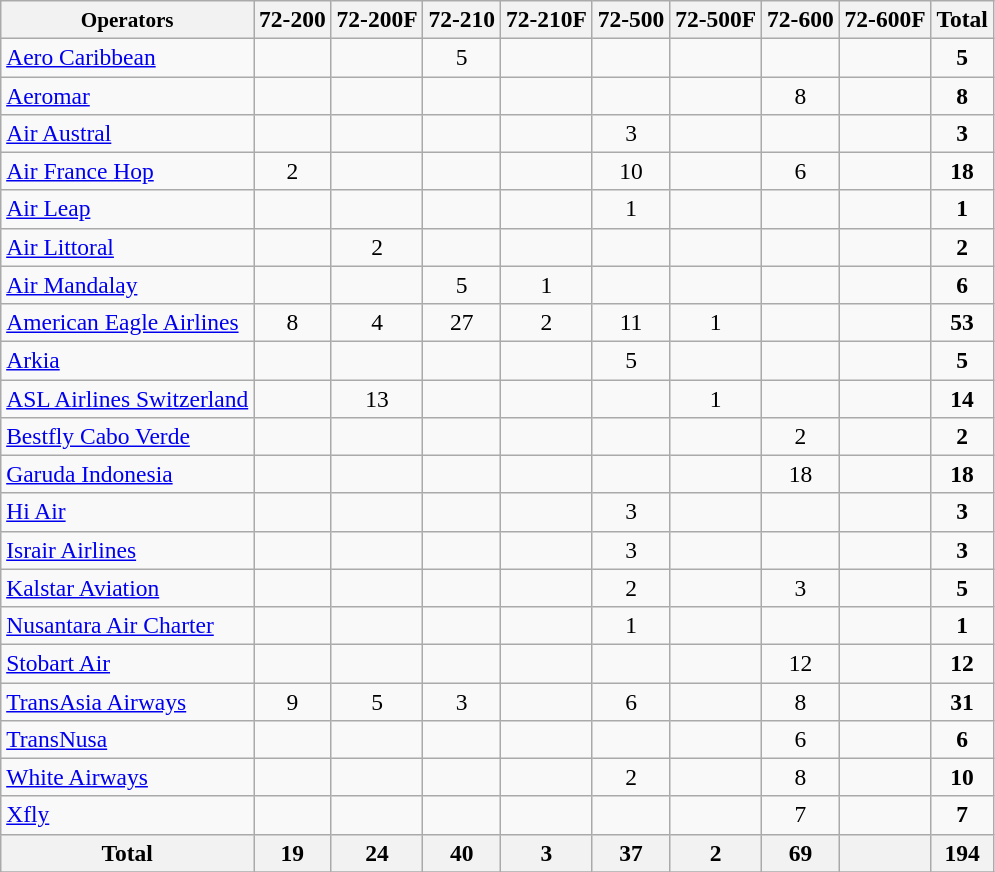<table class="wikitable sortable" style="text-align:center; font-size:98%;">
<tr>
<th style="font-size:90%">Operators</th>
<th data-sort-type="number">72-200</th>
<th data-sort-type="number">72-200F</th>
<th data-sort-type="number">72-210</th>
<th data-sort-type="number">72-210F</th>
<th data-sort-type="number">72-500</th>
<th data-sort-type="number">72-500F</th>
<th data-sort-type="number">72-600</th>
<th data-sort-type="number">72-600F</th>
<th data-sort-type="number">Total</th>
</tr>
<tr>
<td align=left> <a href='#'>Aero Caribbean</a></td>
<td></td>
<td></td>
<td>5</td>
<td></td>
<td></td>
<td></td>
<td></td>
<td></td>
<td><strong>5</strong></td>
</tr>
<tr>
<td align=left> <a href='#'>Aeromar</a></td>
<td></td>
<td></td>
<td></td>
<td></td>
<td></td>
<td></td>
<td>8</td>
<td></td>
<td><strong>8</strong></td>
</tr>
<tr>
<td align=left> <a href='#'>Air Austral</a></td>
<td></td>
<td></td>
<td></td>
<td></td>
<td>3</td>
<td></td>
<td></td>
<td></td>
<td><strong>3</strong></td>
</tr>
<tr>
<td align=left> <a href='#'>Air France Hop</a></td>
<td>2</td>
<td></td>
<td></td>
<td></td>
<td>10</td>
<td></td>
<td>6</td>
<td></td>
<td><strong>18</strong></td>
</tr>
<tr>
<td align=left> <a href='#'>Air Leap</a></td>
<td></td>
<td></td>
<td></td>
<td></td>
<td>1</td>
<td></td>
<td></td>
<td></td>
<td><strong>1</strong></td>
</tr>
<tr>
<td align=left> <a href='#'>Air Littoral</a></td>
<td></td>
<td>2</td>
<td></td>
<td></td>
<td></td>
<td></td>
<td></td>
<td></td>
<td><strong>2</strong></td>
</tr>
<tr>
<td align=left> <a href='#'>Air Mandalay</a></td>
<td></td>
<td></td>
<td>5</td>
<td>1</td>
<td></td>
<td></td>
<td></td>
<td></td>
<td><strong>6</strong></td>
</tr>
<tr>
<td align=left> <a href='#'>American Eagle Airlines</a></td>
<td>8</td>
<td>4</td>
<td>27</td>
<td>2</td>
<td>11</td>
<td>1</td>
<td></td>
<td></td>
<td><strong>53</strong></td>
</tr>
<tr>
<td align=left> <a href='#'>Arkia</a></td>
<td></td>
<td></td>
<td></td>
<td></td>
<td>5</td>
<td></td>
<td></td>
<td></td>
<td><strong>5</strong></td>
</tr>
<tr>
<td align=left> <a href='#'>ASL Airlines Switzerland</a></td>
<td></td>
<td>13</td>
<td></td>
<td></td>
<td></td>
<td>1</td>
<td></td>
<td></td>
<td><strong>14</strong></td>
</tr>
<tr>
<td align=left> <a href='#'>Bestfly Cabo Verde</a></td>
<td></td>
<td></td>
<td></td>
<td></td>
<td></td>
<td></td>
<td>2</td>
<td></td>
<td><strong>2</strong></td>
</tr>
<tr>
<td align=left> <a href='#'>Garuda Indonesia</a></td>
<td></td>
<td></td>
<td></td>
<td></td>
<td></td>
<td></td>
<td>18</td>
<td></td>
<td><strong>18</strong></td>
</tr>
<tr>
<td align=left> <a href='#'>Hi Air</a></td>
<td></td>
<td></td>
<td></td>
<td></td>
<td>3</td>
<td></td>
<td></td>
<td></td>
<td><strong>3</strong></td>
</tr>
<tr>
<td align=left> <a href='#'>Israir Airlines</a></td>
<td></td>
<td></td>
<td></td>
<td></td>
<td>3</td>
<td></td>
<td></td>
<td></td>
<td><strong>3</strong></td>
</tr>
<tr>
<td align=left> <a href='#'>Kalstar Aviation</a></td>
<td></td>
<td></td>
<td></td>
<td></td>
<td>2</td>
<td></td>
<td>3</td>
<td></td>
<td><strong>5</strong></td>
</tr>
<tr>
<td align=left> <a href='#'>Nusantara Air Charter</a></td>
<td></td>
<td></td>
<td></td>
<td></td>
<td>1</td>
<td></td>
<td></td>
<td></td>
<td><strong>1</strong></td>
</tr>
<tr>
<td align=left> <a href='#'>Stobart Air</a></td>
<td></td>
<td></td>
<td></td>
<td></td>
<td></td>
<td></td>
<td>12</td>
<td></td>
<td><strong>12</strong></td>
</tr>
<tr>
<td align=left> <a href='#'>TransAsia Airways</a></td>
<td>9</td>
<td>5</td>
<td>3</td>
<td></td>
<td>6</td>
<td></td>
<td>8</td>
<td></td>
<td><strong>31</strong></td>
</tr>
<tr>
<td align=left> <a href='#'>TransNusa</a></td>
<td></td>
<td></td>
<td></td>
<td></td>
<td></td>
<td></td>
<td>6</td>
<td></td>
<td><strong>6</strong></td>
</tr>
<tr>
<td align=left> <a href='#'>White Airways</a></td>
<td></td>
<td></td>
<td></td>
<td></td>
<td>2</td>
<td></td>
<td>8</td>
<td></td>
<td><strong>10</strong></td>
</tr>
<tr>
<td align=left> <a href='#'>Xfly</a></td>
<td></td>
<td></td>
<td></td>
<td></td>
<td></td>
<td></td>
<td>7</td>
<td></td>
<td><strong>7</strong></td>
</tr>
<tr>
<th>Total</th>
<th><strong>19</strong></th>
<th><strong>24</strong></th>
<th>40</th>
<th>3</th>
<th><strong>37</strong></th>
<th><strong>2</strong></th>
<th><strong>69</strong></th>
<th></th>
<th><strong>194</strong></th>
</tr>
<tr>
</tr>
</table>
